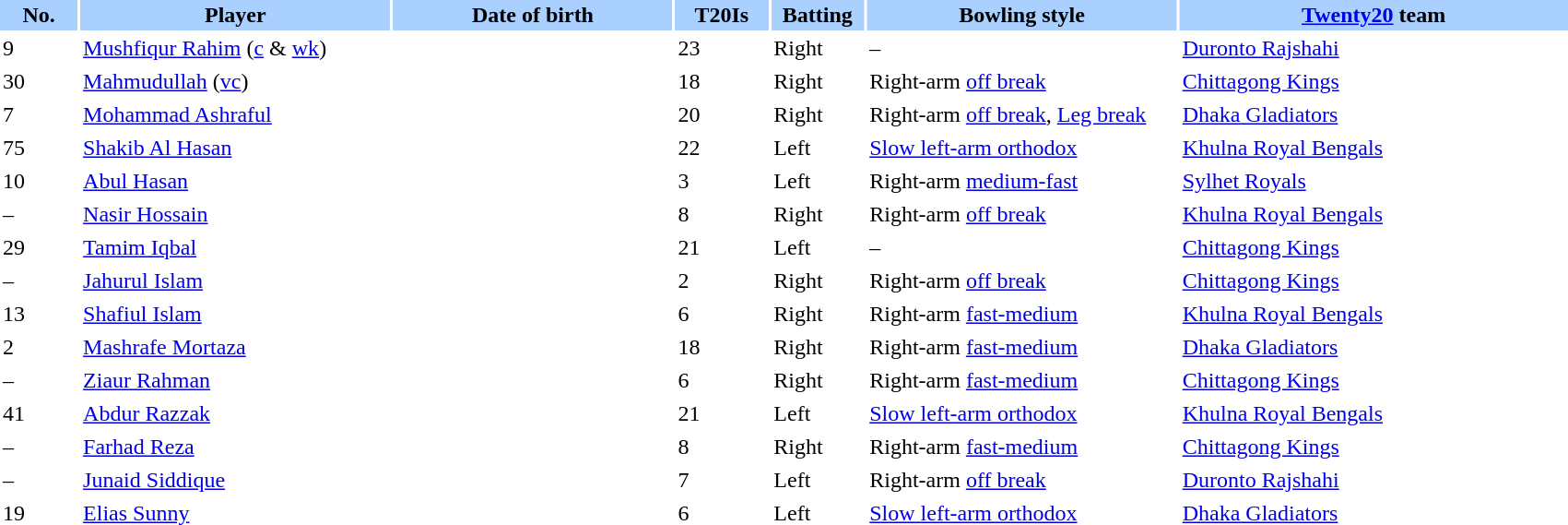<table border="0" cellspacing="2" cellpadding="2" style="width:90%;">
<tr style="background:#aad0ff;">
<th scope="col" width="5%">No.</th>
<th scope="col" width="20%">Player</th>
<th scope="col" width="18%">Date of birth</th>
<th scope="col" width="6%">T20Is</th>
<th scope="col" width="6%">Batting</th>
<th scope="col" width="20%">Bowling style</th>
<th scope="col" width="25%"><a href='#'>Twenty20</a> team</th>
</tr>
<tr>
<td>9</td>
<td><a href='#'>Mushfiqur Rahim</a> (<a href='#'>c</a> & <a href='#'>wk</a>)</td>
<td></td>
<td>23</td>
<td>Right</td>
<td>–</td>
<td> <a href='#'>Duronto Rajshahi</a></td>
</tr>
<tr>
<td>30</td>
<td><a href='#'>Mahmudullah</a> (<a href='#'>vc</a>)</td>
<td></td>
<td>18</td>
<td>Right</td>
<td>Right-arm <a href='#'>off break</a></td>
<td> <a href='#'>Chittagong Kings</a></td>
</tr>
<tr>
<td>7</td>
<td><a href='#'>Mohammad Ashraful</a></td>
<td></td>
<td>20</td>
<td>Right</td>
<td>Right-arm <a href='#'>off break</a>, <a href='#'>Leg break</a></td>
<td> <a href='#'>Dhaka Gladiators</a></td>
</tr>
<tr>
<td>75</td>
<td><a href='#'>Shakib Al Hasan</a></td>
<td></td>
<td>22</td>
<td>Left</td>
<td><a href='#'>Slow left-arm orthodox</a></td>
<td> <a href='#'>Khulna Royal Bengals</a></td>
</tr>
<tr>
<td>10</td>
<td><a href='#'>Abul Hasan</a></td>
<td></td>
<td>3</td>
<td>Left</td>
<td>Right-arm <a href='#'>medium-fast</a></td>
<td> <a href='#'>Sylhet Royals</a></td>
</tr>
<tr>
<td>–</td>
<td><a href='#'>Nasir Hossain</a></td>
<td></td>
<td>8</td>
<td>Right</td>
<td>Right-arm <a href='#'>off break</a></td>
<td> <a href='#'>Khulna Royal Bengals</a></td>
</tr>
<tr>
<td>29</td>
<td><a href='#'>Tamim Iqbal</a></td>
<td></td>
<td>21</td>
<td>Left</td>
<td>–</td>
<td> <a href='#'>Chittagong Kings</a></td>
</tr>
<tr>
<td>–</td>
<td><a href='#'>Jahurul Islam</a></td>
<td></td>
<td>2</td>
<td>Right</td>
<td>Right-arm <a href='#'>off break</a></td>
<td> <a href='#'>Chittagong Kings</a></td>
</tr>
<tr>
<td>13</td>
<td><a href='#'>Shafiul Islam</a></td>
<td></td>
<td>6</td>
<td>Right</td>
<td>Right-arm <a href='#'>fast-medium</a></td>
<td> <a href='#'>Khulna Royal Bengals</a></td>
</tr>
<tr>
<td>2</td>
<td><a href='#'>Mashrafe Mortaza</a></td>
<td></td>
<td>18</td>
<td>Right</td>
<td>Right-arm <a href='#'>fast-medium</a></td>
<td> <a href='#'>Dhaka Gladiators</a></td>
</tr>
<tr>
<td>–</td>
<td><a href='#'>Ziaur Rahman</a></td>
<td></td>
<td>6</td>
<td>Right</td>
<td>Right-arm <a href='#'>fast-medium</a></td>
<td> <a href='#'>Chittagong Kings</a></td>
</tr>
<tr>
<td>41</td>
<td><a href='#'>Abdur Razzak</a></td>
<td></td>
<td>21</td>
<td>Left</td>
<td><a href='#'>Slow left-arm orthodox</a></td>
<td> <a href='#'>Khulna Royal Bengals</a></td>
</tr>
<tr>
<td>–</td>
<td><a href='#'>Farhad Reza</a></td>
<td></td>
<td>8</td>
<td>Right</td>
<td>Right-arm <a href='#'>fast-medium</a></td>
<td> <a href='#'>Chittagong Kings</a></td>
</tr>
<tr>
<td>–</td>
<td><a href='#'>Junaid Siddique</a></td>
<td></td>
<td>7</td>
<td>Left</td>
<td>Right-arm <a href='#'>off break</a></td>
<td> <a href='#'>Duronto Rajshahi</a></td>
</tr>
<tr>
<td>19</td>
<td><a href='#'>Elias Sunny</a></td>
<td></td>
<td>6</td>
<td>Left</td>
<td><a href='#'>Slow left-arm orthodox</a></td>
<td> <a href='#'>Dhaka Gladiators</a></td>
</tr>
</table>
